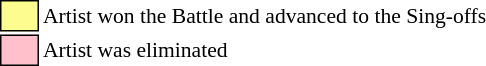<table class="toccolours" style="font-size: 90%; white-space: nowrap;">
<tr>
<td style="background:#fdfc8f; border:1px solid black;">      </td>
<td>Artist won the Battle and advanced to the Sing-offs</td>
</tr>
<tr>
<td style="background:pink; border: 1px solid black">      </td>
<td>Artist was eliminated</td>
</tr>
<tr>
</tr>
</table>
